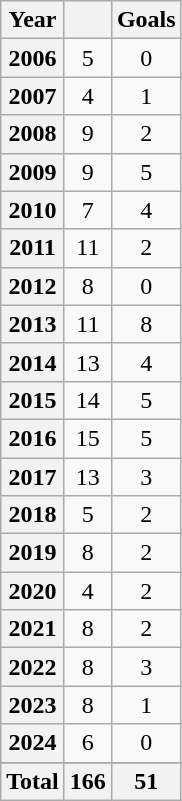<table class="wikitable sortable plainrowheaders" style="text-align:center">
<tr>
<th scope=col>Year</th>
<th scope=col></th>
<th scope=col>Goals</th>
</tr>
<tr>
<th scope=row style=text-align:center;>2006</th>
<td>5</td>
<td>0</td>
</tr>
<tr>
<th scope=row style=text-align:center;>2007</th>
<td>4</td>
<td>1</td>
</tr>
<tr>
<th scope=row style=text-align:center;>2008</th>
<td>9</td>
<td>2</td>
</tr>
<tr>
<th scope=row style=text-align:center;>2009</th>
<td>9</td>
<td>5</td>
</tr>
<tr>
<th scope=row style=text-align:center;>2010</th>
<td>7</td>
<td>4</td>
</tr>
<tr>
<th scope=row style=text-align:center;>2011</th>
<td>11</td>
<td>2</td>
</tr>
<tr>
<th scope=row style=text-align:center;>2012</th>
<td>8</td>
<td>0</td>
</tr>
<tr>
<th scope=row style=text-align:center;>2013</th>
<td>11</td>
<td>8</td>
</tr>
<tr>
<th scope=row style=text-align:center;>2014</th>
<td>13</td>
<td>4</td>
</tr>
<tr>
<th scope=row style=text-align:center;>2015</th>
<td>14</td>
<td>5</td>
</tr>
<tr>
<th scope=row style=text-align:center;>2016</th>
<td>15</td>
<td>5</td>
</tr>
<tr>
<th scope=row style=text-align:center;>2017</th>
<td>13</td>
<td>3</td>
</tr>
<tr>
<th scope=row style=text-align:center;>2018</th>
<td>5</td>
<td>2</td>
</tr>
<tr>
<th scope=row style=text-align:center;>2019</th>
<td>8</td>
<td>2</td>
</tr>
<tr>
<th scope=row style=text-align:center;>2020</th>
<td>4</td>
<td>2</td>
</tr>
<tr>
<th scope=row style=text-align:center;>2021</th>
<td>8</td>
<td>2</td>
</tr>
<tr>
<th scope=row style=text-align:center;>2022</th>
<td>8</td>
<td>3</td>
</tr>
<tr>
<th scope=row style=text-align:center;>2023</th>
<td>8</td>
<td>1</td>
</tr>
<tr>
<th scope=row style=text-align:center;>2024</th>
<td>6</td>
<td>0</td>
</tr>
<tr>
</tr>
<tr class=sortbottom>
<th scope=row style=text-align:center;><strong>Total</strong></th>
<th>166</th>
<th>51</th>
</tr>
</table>
